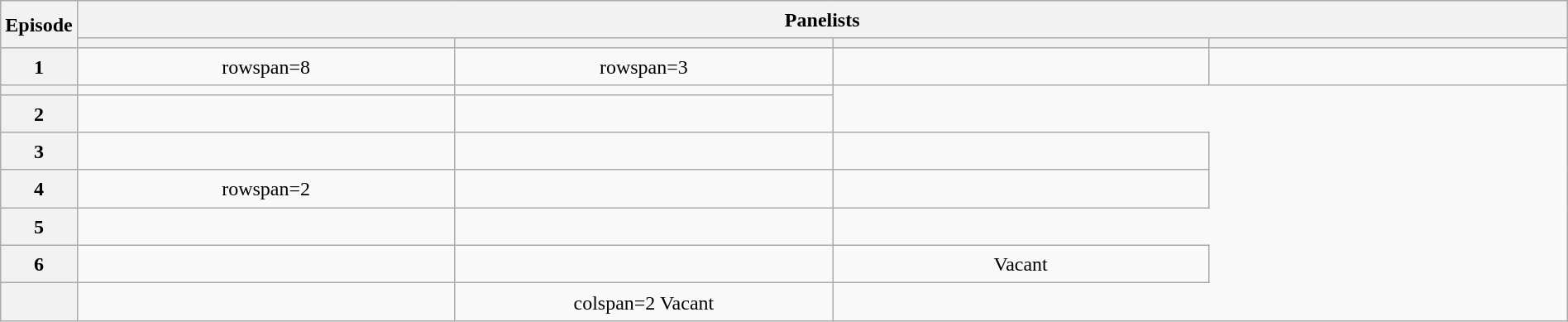<table class="wikitable plainrowheaders mw-collapsible" style="text-align:center; line-height:23px; width:100%;">
<tr>
<th rowspan=2 width=01%>Episode</th>
<th colspan=4>Panelists</th>
</tr>
<tr>
<th width="25%"></th>
<th width="25%"></th>
<th width="25%"></th>
<th width="25%"></th>
</tr>
<tr>
<th>1</th>
<td>rowspan=8 </td>
<td>rowspan=3 </td>
<td></td>
<td></td>
</tr>
<tr>
<th></th>
<td></td>
<td></td>
</tr>
<tr>
<th>2</th>
<td></td>
<td></td>
</tr>
<tr>
<th>3</th>
<td></td>
<td></td>
<td></td>
</tr>
<tr>
<th>4</th>
<td>rowspan=2 </td>
<td></td>
<td></td>
</tr>
<tr>
<th>5</th>
<td></td>
<td></td>
</tr>
<tr>
<th>6</th>
<td></td>
<td></td>
<td> Vacant</td>
</tr>
<tr>
<th></th>
<td></td>
<td>colspan=2  Vacant</td>
</tr>
</table>
